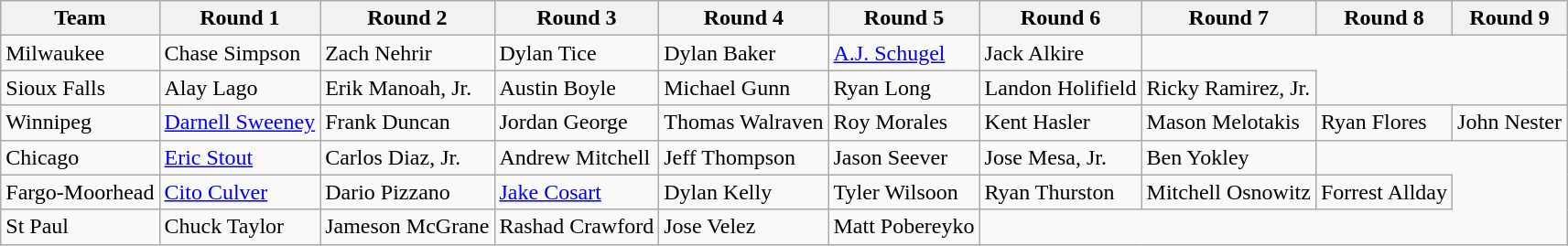<table class="wikitable">
<tr>
<th>Team</th>
<th>Round 1</th>
<th>Round 2</th>
<th>Round 3</th>
<th>Round 4</th>
<th>Round 5</th>
<th>Round 6</th>
<th>Round 7</th>
<th>Round 8</th>
<th>Round 9</th>
</tr>
<tr>
<td>Milwaukee</td>
<td>Chase Simpson</td>
<td>Zach Nehrir</td>
<td>Dylan Tice</td>
<td>Dylan Baker</td>
<td><a href='#'>A.J. Schugel</a></td>
<td>Jack Alkire</td>
</tr>
<tr>
<td>Sioux Falls</td>
<td>Alay Lago</td>
<td>Erik Manoah, Jr.</td>
<td>Austin Boyle</td>
<td>Michael Gunn</td>
<td>Ryan Long</td>
<td>Landon Holifield</td>
<td>Ricky Ramirez, Jr.</td>
</tr>
<tr>
<td>Winnipeg</td>
<td><a href='#'>Darnell Sweeney</a></td>
<td>Frank Duncan</td>
<td>Jordan George</td>
<td>Thomas Walraven</td>
<td>Roy Morales</td>
<td>Kent Hasler</td>
<td>Mason Melotakis</td>
<td>Ryan Flores</td>
<td>John Nester</td>
</tr>
<tr>
<td>Chicago</td>
<td><a href='#'>Eric Stout</a></td>
<td>Carlos Diaz, Jr.</td>
<td>Andrew Mitchell</td>
<td>Jeff Thompson</td>
<td>Jason Seever</td>
<td>Jose Mesa, Jr.</td>
<td>Ben Yokley</td>
</tr>
<tr>
<td>Fargo-Moorhead</td>
<td><a href='#'>Cito Culver</a></td>
<td>Dario Pizzano</td>
<td><a href='#'>Jake Cosart</a></td>
<td>Dylan Kelly</td>
<td>Tyler Wilsoon</td>
<td>Ryan Thurston</td>
<td>Mitchell Osnowitz</td>
<td>Forrest Allday</td>
</tr>
<tr>
<td>St Paul</td>
<td>Chuck Taylor</td>
<td>Jameson McGrane</td>
<td>Rashad Crawford</td>
<td>Jose Velez</td>
<td>Matt Pobereyko</td>
</tr>
</table>
